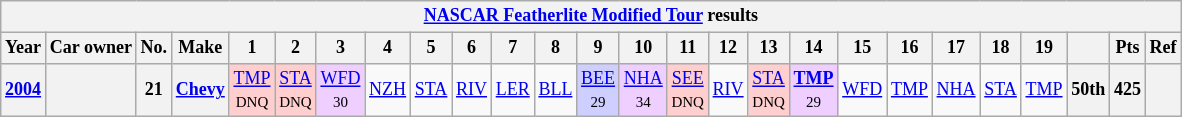<table class="wikitable" style="text-align:center; font-size:75%">
<tr>
<th colspan=38><a href='#'>NASCAR Featherlite Modified Tour</a> results</th>
</tr>
<tr>
<th>Year</th>
<th>Car owner</th>
<th>No.</th>
<th>Make</th>
<th>1</th>
<th>2</th>
<th>3</th>
<th>4</th>
<th>5</th>
<th>6</th>
<th>7</th>
<th>8</th>
<th>9</th>
<th>10</th>
<th>11</th>
<th>12</th>
<th>13</th>
<th>14</th>
<th>15</th>
<th>16</th>
<th>17</th>
<th>18</th>
<th>19</th>
<th></th>
<th>Pts</th>
<th>Ref</th>
</tr>
<tr>
<th><a href='#'>2004</a></th>
<th></th>
<th>21</th>
<th><a href='#'>Chevy</a></th>
<td style="background:#FFCFCF;"><a href='#'>TMP</a><br><small>DNQ</small></td>
<td style="background:#FFCFCF;"><a href='#'>STA</a><br><small>DNQ</small></td>
<td style="background:#EFCFFF;"><a href='#'>WFD</a><br><small>30</small></td>
<td><a href='#'>NZH</a></td>
<td><a href='#'>STA</a></td>
<td><a href='#'>RIV</a></td>
<td><a href='#'>LER</a></td>
<td><a href='#'>BLL</a></td>
<td style="background:#CFCFFF;"><a href='#'>BEE</a><br><small>29</small></td>
<td style="background:#EFCFFF;"><a href='#'>NHA</a><br><small>34</small></td>
<td style="background:#FFCFCF;"><a href='#'>SEE</a><br><small>DNQ</small></td>
<td><a href='#'>RIV</a></td>
<td style="background:#FFCFCF;"><a href='#'>STA</a><br><small>DNQ</small></td>
<td style="background:#EFCFFF;"><strong><a href='#'>TMP</a></strong><br><small>29</small></td>
<td><a href='#'>WFD</a></td>
<td><a href='#'>TMP</a></td>
<td><a href='#'>NHA</a></td>
<td><a href='#'>STA</a></td>
<td><a href='#'>TMP</a></td>
<th>50th</th>
<th>425</th>
<th></th>
</tr>
</table>
